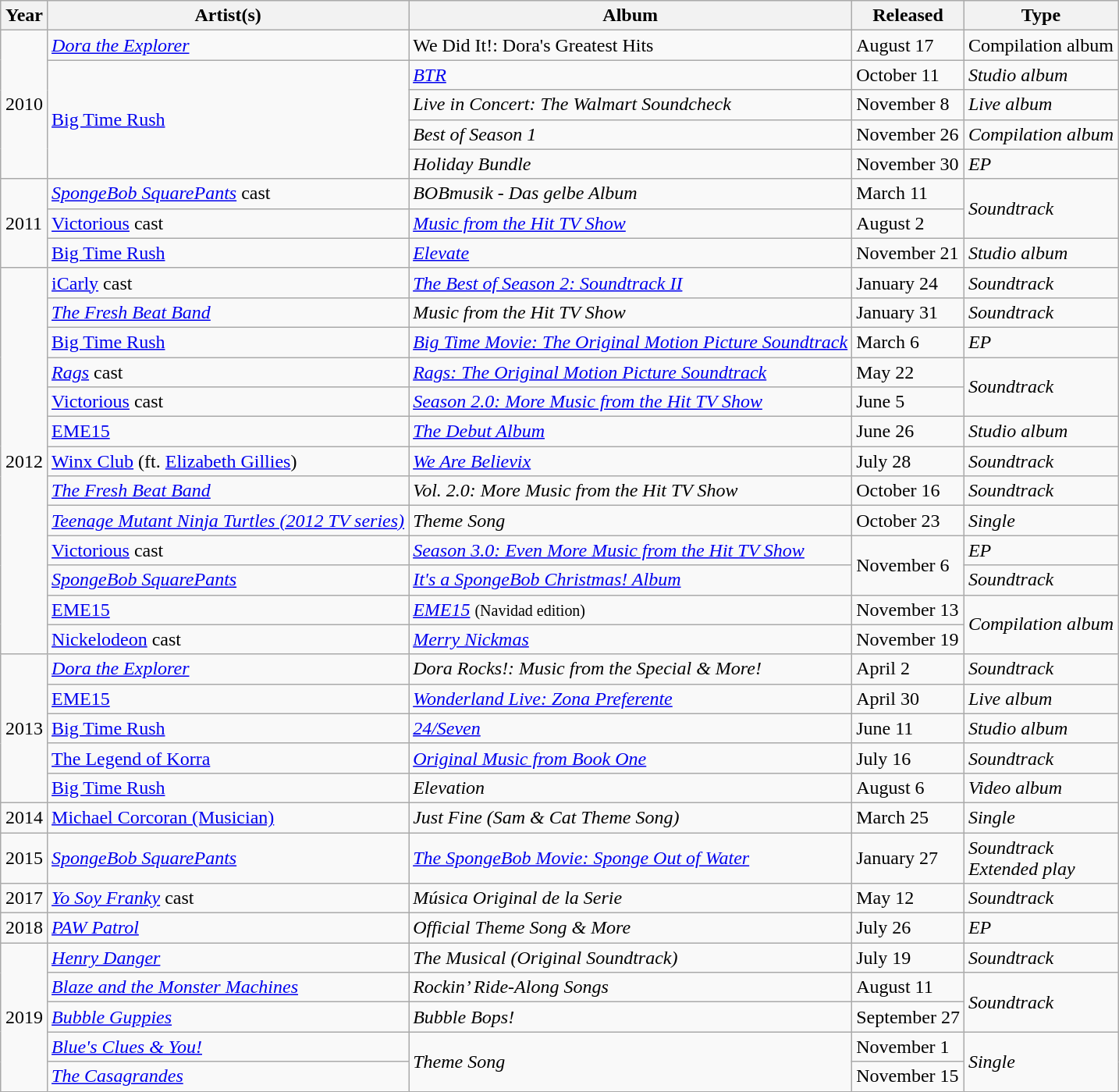<table class="wikitable" style="margin:1em auto;">
<tr>
<th scope="col" rowspan="1">Year</th>
<th scope="col" rowspan="1">Artist(s)</th>
<th scope="col" rowspan="1">Album</th>
<th scope="col" rowspan="1">Released</th>
<th scope="col" rowspan="1">Type</th>
</tr>
<tr>
<td rowspan="5">2010</td>
<td><em><a href='#'>Dora the Explorer</a></em></td>
<td>We Did It!: Dora's Greatest Hits</td>
<td>August 17</td>
<td>Compilation album</td>
</tr>
<tr>
<td rowspan="4"><a href='#'>Big Time Rush</a></td>
<td><em><a href='#'>BTR</a></em></td>
<td>October 11</td>
<td><em>Studio album</em></td>
</tr>
<tr>
<td><em>Live in Concert: The Walmart Soundcheck</em></td>
<td>November 8</td>
<td><em>Live album</em></td>
</tr>
<tr>
<td><em>Best of Season 1</em></td>
<td>November 26</td>
<td><em>Compilation album</em></td>
</tr>
<tr>
<td><em>Holiday Bundle</em></td>
<td>November 30</td>
<td><em>EP</em></td>
</tr>
<tr>
<td rowspan="3">2011</td>
<td><em><a href='#'>SpongeBob SquarePants</a></em> cast</td>
<td><em>BOBmusik - Das gelbe Album</em></td>
<td>March 11</td>
<td rowspan="2"><em>Soundtrack</em></td>
</tr>
<tr>
<td><a href='#'>Victorious</a> cast</td>
<td><em><a href='#'>Music from the Hit TV Show</a></em></td>
<td>August 2</td>
</tr>
<tr>
<td><a href='#'>Big Time Rush</a></td>
<td><em><a href='#'>Elevate</a></em></td>
<td>November 21</td>
<td><em>Studio album</em></td>
</tr>
<tr>
<td rowspan="13">2012</td>
<td><a href='#'>iCarly</a> cast</td>
<td><em><a href='#'>The Best of Season 2: Soundtrack II</a></em></td>
<td>January 24</td>
<td><em>Soundtrack</em></td>
</tr>
<tr>
<td><em><a href='#'>The Fresh Beat Band</a></em></td>
<td><em>Music from the Hit TV Show</em></td>
<td>January 31</td>
<td><em>Soundtrack</em></td>
</tr>
<tr>
<td><a href='#'>Big Time Rush</a></td>
<td><em><a href='#'>Big Time Movie: The Original Motion Picture Soundtrack</a></em></td>
<td>March 6</td>
<td><em>EP</em></td>
</tr>
<tr>
<td><em><a href='#'>Rags</a></em> cast</td>
<td><em><a href='#'>Rags: The Original Motion Picture Soundtrack</a></em></td>
<td>May 22</td>
<td rowspan="2"><em>Soundtrack</em></td>
</tr>
<tr>
<td><a href='#'>Victorious</a> cast</td>
<td><em><a href='#'>Season 2.0: More Music from the Hit TV Show</a></em></td>
<td>June 5</td>
</tr>
<tr>
<td><a href='#'>EME15</a></td>
<td><em><a href='#'>The Debut Album</a></em></td>
<td>June 26</td>
<td><em>Studio album</em></td>
</tr>
<tr>
<td><a href='#'>Winx Club</a> (ft. <a href='#'>Elizabeth Gillies</a>)</td>
<td><em><a href='#'>We Are Believix</a></em></td>
<td>July 28</td>
<td><em>Soundtrack</em></td>
</tr>
<tr>
<td><em><a href='#'>The Fresh Beat Band</a></em></td>
<td><em>Vol. 2.0: More Music from the Hit TV Show</em></td>
<td>October 16</td>
<td><em>Soundtrack</em></td>
</tr>
<tr>
<td><em><a href='#'>Teenage Mutant Ninja Turtles (2012 TV series)</a></em></td>
<td><em>Theme Song</em></td>
<td>October 23</td>
<td><em>Single</em></td>
</tr>
<tr>
<td><a href='#'>Victorious</a> cast</td>
<td><em><a href='#'>Season 3.0: Even More Music from the Hit TV Show</a></em></td>
<td rowspan="2">November 6</td>
<td><em>EP</em></td>
</tr>
<tr>
<td><em><a href='#'>SpongeBob SquarePants</a></em></td>
<td><em><a href='#'>It's a SpongeBob Christmas! Album</a></em></td>
<td><em>Soundtrack</em></td>
</tr>
<tr>
<td><a href='#'>EME15</a></td>
<td><em><a href='#'>EME15</a></em> <small>(Navidad edition)</small></td>
<td>November 13</td>
<td rowspan="2"><em>Compilation album</em></td>
</tr>
<tr>
<td><a href='#'>Nickelodeon</a> cast</td>
<td><em><a href='#'>Merry Nickmas</a></em></td>
<td>November 19</td>
</tr>
<tr>
<td rowspan="5">2013</td>
<td><em><a href='#'>Dora the Explorer</a></em></td>
<td><em>Dora Rocks!: Music from the Special & More!</em></td>
<td>April 2</td>
<td><em>Soundtrack</em></td>
</tr>
<tr>
<td><a href='#'>EME15</a></td>
<td><em><a href='#'>Wonderland Live: Zona Preferente</a></em></td>
<td>April 30</td>
<td><em>Live album</em></td>
</tr>
<tr>
<td><a href='#'>Big Time Rush</a></td>
<td><em><a href='#'>24/Seven</a></em></td>
<td>June 11</td>
<td><em>Studio album</em></td>
</tr>
<tr>
<td><a href='#'>The Legend of Korra</a></td>
<td><em><a href='#'>Original Music from Book One</a></em></td>
<td>July 16</td>
<td><em>Soundtrack</em></td>
</tr>
<tr>
<td><a href='#'>Big Time Rush</a></td>
<td><em>Elevation</em></td>
<td>August 6</td>
<td><em>Video album</em></td>
</tr>
<tr>
<td>2014</td>
<td><a href='#'>Michael Corcoran (Musician)</a></td>
<td><em>Just Fine (Sam & Cat Theme Song)</em></td>
<td>March 25</td>
<td><em>Single</em></td>
</tr>
<tr>
<td>2015</td>
<td><em><a href='#'>SpongeBob SquarePants</a></em></td>
<td><em><a href='#'>The SpongeBob Movie: Sponge Out of Water</a></em></td>
<td>January 27</td>
<td><em>Soundtrack</em><br><em>Extended play</em></td>
</tr>
<tr>
<td>2017</td>
<td><em><a href='#'>Yo Soy Franky</a></em> cast</td>
<td><em>Música Original de la Serie</em></td>
<td>May 12</td>
<td><em>Soundtrack</em></td>
</tr>
<tr>
<td>2018</td>
<td><em><a href='#'>PAW Patrol</a></em></td>
<td><em>Official Theme Song & More</em></td>
<td>July 26</td>
<td><em>EP</em></td>
</tr>
<tr>
<td rowspan="5">2019</td>
<td><em><a href='#'>Henry Danger</a></em></td>
<td><em>The Musical (Original Soundtrack)</em></td>
<td>July 19</td>
<td><em>Soundtrack</em></td>
</tr>
<tr>
<td><em><a href='#'>Blaze and the Monster Machines</a> </em></td>
<td><em>Rockin’ Ride-Along Songs</em></td>
<td>August 11</td>
<td rowspan="2"><em>Soundtrack</em></td>
</tr>
<tr>
<td><em><a href='#'>Bubble Guppies</a></em></td>
<td><em>Bubble Bops!</em></td>
<td>September 27</td>
</tr>
<tr>
<td><em><a href='#'>Blue's Clues & You!</a></em></td>
<td rowspan="2"><em>Theme Song</em></td>
<td>November 1</td>
<td rowspan="2"><em>Single</em></td>
</tr>
<tr>
<td><em><a href='#'>The Casagrandes</a></em></td>
<td>November 15</td>
</tr>
</table>
